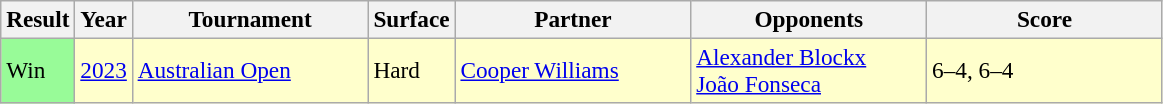<table class="wikitable" style=font-size:97%>
<tr>
<th>Result</th>
<th>Year</th>
<th width=150>Tournament</th>
<th>Surface</th>
<th width=150>Partner</th>
<th width=150>Opponents</th>
<th width=150>Score</th>
</tr>
<tr style="background:#ffc;">
<td bgcolor=98fb98>Win</td>
<td><a href='#'>2023</a></td>
<td><a href='#'>Australian Open</a></td>
<td>Hard</td>
<td> <a href='#'>Cooper Williams</a></td>
<td> <a href='#'>Alexander Blockx</a><br> <a href='#'>João Fonseca</a></td>
<td>6–4, 6–4</td>
</tr>
</table>
